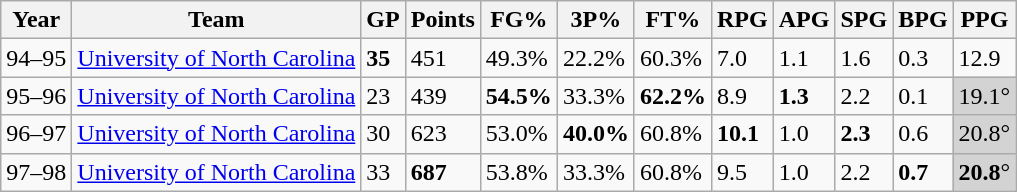<table class="wikitable">
<tr>
<th>Year</th>
<th>Team</th>
<th>GP</th>
<th>Points</th>
<th>FG%</th>
<th>3P%</th>
<th>FT%</th>
<th>RPG</th>
<th>APG</th>
<th>SPG</th>
<th>BPG</th>
<th>PPG</th>
</tr>
<tr>
<td>94–95</td>
<td><a href='#'>University of North Carolina</a></td>
<td><strong>35</strong></td>
<td>451</td>
<td>49.3%</td>
<td>22.2%</td>
<td>60.3%</td>
<td>7.0</td>
<td>1.1</td>
<td>1.6</td>
<td>0.3</td>
<td>12.9</td>
</tr>
<tr>
<td>95–96</td>
<td><a href='#'>University of North Carolina</a></td>
<td>23</td>
<td>439</td>
<td><strong>54.5%</strong></td>
<td>33.3%</td>
<td><strong>62.2%</strong></td>
<td>8.9</td>
<td><strong>1.3</strong></td>
<td>2.2</td>
<td>0.1</td>
<td style="background:#D3D3D3">19.1°</td>
</tr>
<tr>
<td>96–97</td>
<td><a href='#'>University of North Carolina</a></td>
<td>30</td>
<td>623</td>
<td>53.0%</td>
<td><strong>40.0%</strong></td>
<td>60.8%</td>
<td><strong>10.1</strong></td>
<td>1.0</td>
<td><strong>2.3</strong></td>
<td>0.6</td>
<td style="background:#D3D3D3">20.8°</td>
</tr>
<tr>
<td>97–98</td>
<td><a href='#'>University of North Carolina</a></td>
<td>33</td>
<td><strong>687</strong></td>
<td>53.8%</td>
<td>33.3%</td>
<td>60.8%</td>
<td>9.5</td>
<td>1.0</td>
<td>2.2</td>
<td><strong>0.7</strong></td>
<td style="background:#D3D3D3"><strong>20.8</strong>°</td>
</tr>
</table>
